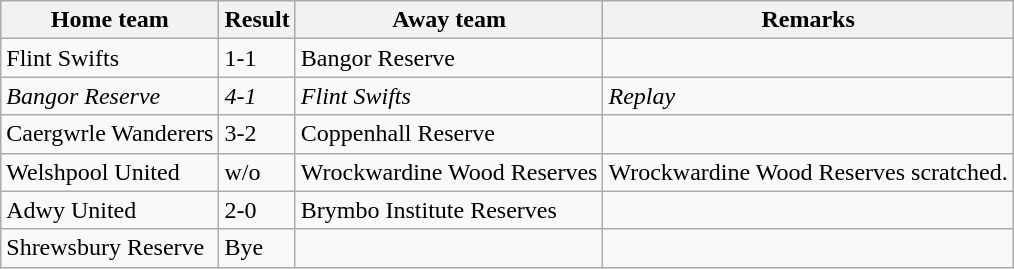<table class="wikitable">
<tr>
<th>Home team</th>
<th>Result</th>
<th>Away team</th>
<th>Remarks</th>
</tr>
<tr>
<td>Flint Swifts</td>
<td>1-1</td>
<td>Bangor Reserve</td>
<td></td>
</tr>
<tr>
<td><em>Bangor Reserve</em></td>
<td><em>4-1</em></td>
<td><em>Flint Swifts</em></td>
<td><em>Replay</em></td>
</tr>
<tr>
<td>Caergwrle Wanderers</td>
<td>3-2</td>
<td> Coppenhall Reserve</td>
<td></td>
</tr>
<tr>
<td>Welshpool United</td>
<td>w/o</td>
<td> Wrockwardine Wood Reserves</td>
<td>Wrockwardine Wood Reserves scratched.</td>
</tr>
<tr>
<td>Adwy United</td>
<td>2-0</td>
<td>Brymbo Institute Reserves</td>
<td></td>
</tr>
<tr>
<td> Shrewsbury Reserve</td>
<td>Bye</td>
<td></td>
<td></td>
</tr>
</table>
